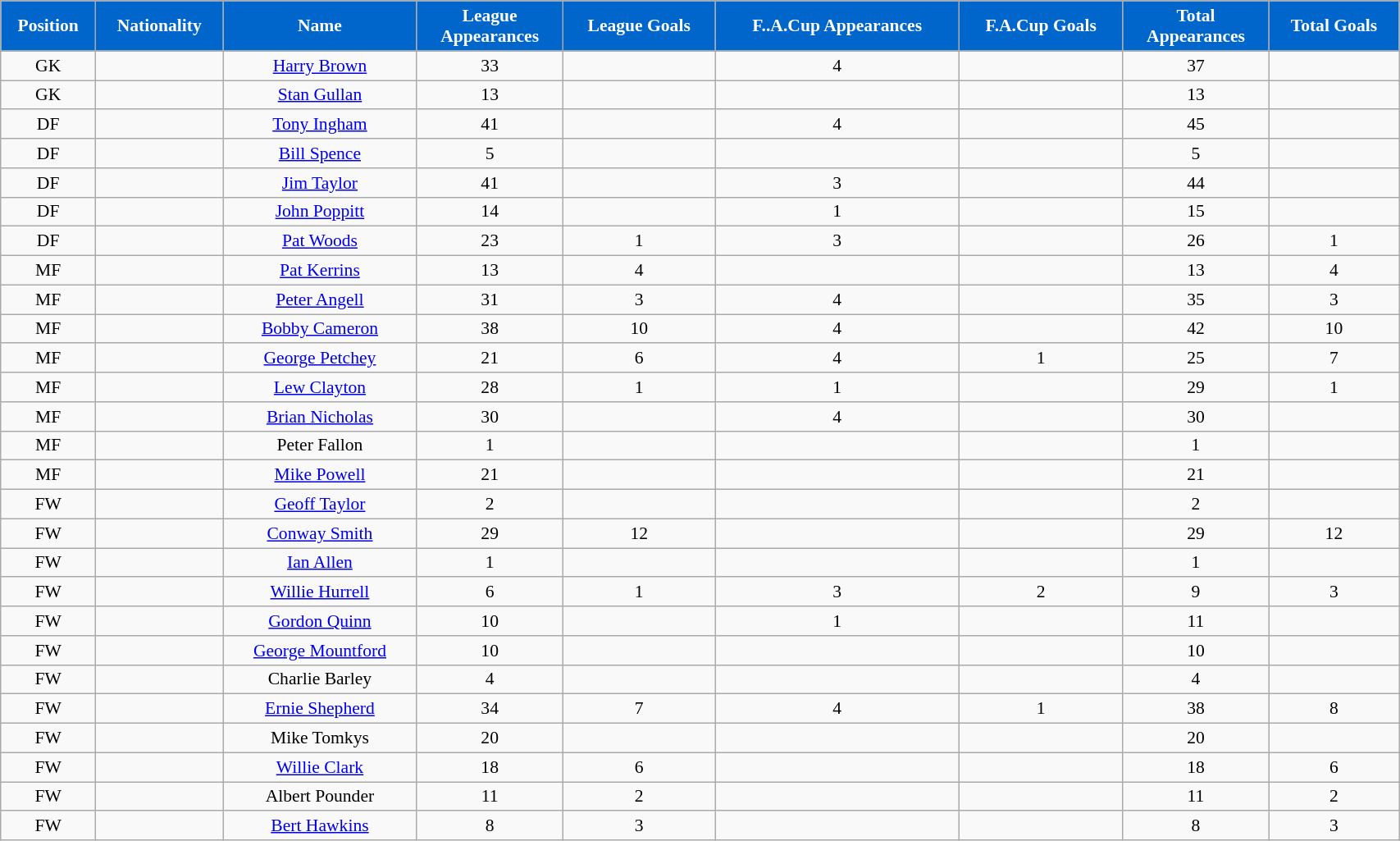<table class="wikitable" style="text-align:center; font-size:90%; width:90%;">
<tr>
<th style="background:#0066CC; color:#FFFFFF; text-align:center;">Position</th>
<th style="background:#0066CC; color:#FFFFFF; text-align:center;">Nationality</th>
<th style="background:#0066CC; color:#FFFFFF; text-align:center;"><strong>Name</strong></th>
<th style="background:#0066CC; color:#FFFFFF; text-align:center;">League<br>Appearances</th>
<th style="background:#0066CC; color:#FFFFFF; text-align:center;">League Goals</th>
<th style="background:#0066CC; color:#FFFFFF; text-align:center;">F..A.Cup Appearances</th>
<th style="background:#0066CC; color:#FFFFFF; text-align:center;">F.A.Cup Goals</th>
<th style="background:#0066CC; color:#FFFFFF; text-align:center;">Total<br>Appearances</th>
<th style="background:#0066CC; color:#FFFFFF; text-align:center;">Total Goals</th>
</tr>
<tr>
<td>GK</td>
<td></td>
<td><a href='#'>Harry Brown</a></td>
<td>33</td>
<td></td>
<td>4</td>
<td></td>
<td>37</td>
<td></td>
</tr>
<tr>
<td>GK</td>
<td></td>
<td><a href='#'>Stan Gullan</a></td>
<td>13</td>
<td></td>
<td></td>
<td></td>
<td>13</td>
<td></td>
</tr>
<tr>
<td>DF</td>
<td></td>
<td><a href='#'>Tony Ingham</a></td>
<td>41</td>
<td></td>
<td>4</td>
<td></td>
<td>45</td>
<td></td>
</tr>
<tr>
<td>DF</td>
<td></td>
<td><a href='#'>Bill Spence</a></td>
<td>5</td>
<td></td>
<td></td>
<td></td>
<td>5</td>
<td></td>
</tr>
<tr>
<td>DF</td>
<td></td>
<td><a href='#'>Jim Taylor</a></td>
<td>41</td>
<td></td>
<td>3</td>
<td></td>
<td>44</td>
<td></td>
</tr>
<tr>
<td>DF</td>
<td></td>
<td><a href='#'>John Poppitt</a></td>
<td>14</td>
<td></td>
<td>1</td>
<td></td>
<td>15</td>
<td></td>
</tr>
<tr>
<td>DF</td>
<td></td>
<td><a href='#'>Pat Woods</a></td>
<td>23</td>
<td>1</td>
<td>3</td>
<td></td>
<td>26</td>
<td>1</td>
</tr>
<tr>
<td>MF</td>
<td></td>
<td><a href='#'>Pat Kerrins</a></td>
<td>13</td>
<td>4</td>
<td></td>
<td></td>
<td>13</td>
<td>4</td>
</tr>
<tr>
<td>MF</td>
<td></td>
<td><a href='#'>Peter Angell</a></td>
<td>31</td>
<td>3</td>
<td>4</td>
<td></td>
<td>35</td>
<td>3</td>
</tr>
<tr>
<td>MF</td>
<td></td>
<td><a href='#'>Bobby Cameron</a></td>
<td>38</td>
<td>10</td>
<td>4</td>
<td></td>
<td>42</td>
<td>10</td>
</tr>
<tr>
<td>MF</td>
<td></td>
<td><a href='#'>George Petchey</a></td>
<td>21</td>
<td>6</td>
<td>4</td>
<td>1</td>
<td>25</td>
<td>7</td>
</tr>
<tr>
<td>MF</td>
<td></td>
<td><a href='#'>Lew Clayton</a></td>
<td>28</td>
<td>1</td>
<td>1</td>
<td></td>
<td>29</td>
<td>1</td>
</tr>
<tr>
<td>MF</td>
<td></td>
<td><a href='#'>Brian Nicholas</a></td>
<td>30</td>
<td></td>
<td>4</td>
<td></td>
<td>30</td>
<td></td>
</tr>
<tr>
<td>MF</td>
<td></td>
<td>Peter Fallon</td>
<td>1</td>
<td></td>
<td></td>
<td></td>
<td>1</td>
<td></td>
</tr>
<tr>
<td>MF</td>
<td></td>
<td><a href='#'>Mike Powell</a></td>
<td>21</td>
<td></td>
<td></td>
<td></td>
<td>21</td>
<td></td>
</tr>
<tr>
<td>FW</td>
<td></td>
<td><a href='#'>Geoff Taylor</a></td>
<td>2</td>
<td></td>
<td></td>
<td></td>
<td>2</td>
<td></td>
</tr>
<tr>
<td>FW</td>
<td></td>
<td><a href='#'>Conway Smith</a></td>
<td>29</td>
<td>12</td>
<td></td>
<td></td>
<td>29</td>
<td>12</td>
</tr>
<tr>
<td>FW</td>
<td></td>
<td><a href='#'>Ian Allen</a></td>
<td>1</td>
<td></td>
<td></td>
<td></td>
<td>1</td>
<td></td>
</tr>
<tr>
<td>FW</td>
<td></td>
<td><a href='#'>Willie Hurrell</a></td>
<td>6</td>
<td>1</td>
<td>3</td>
<td>2</td>
<td>9</td>
<td>3</td>
</tr>
<tr>
<td>FW</td>
<td></td>
<td><a href='#'>Gordon Quinn</a></td>
<td>10</td>
<td></td>
<td>1</td>
<td></td>
<td>11</td>
<td></td>
</tr>
<tr>
<td>FW</td>
<td></td>
<td><a href='#'>George Mountford</a></td>
<td>10</td>
<td></td>
<td></td>
<td></td>
<td>10</td>
<td></td>
</tr>
<tr>
<td>FW</td>
<td></td>
<td>Charlie Barley</td>
<td>4</td>
<td></td>
<td></td>
<td></td>
<td>4</td>
<td></td>
</tr>
<tr>
<td>FW</td>
<td></td>
<td><a href='#'>Ernie Shepherd</a></td>
<td>34</td>
<td>7</td>
<td>4</td>
<td>1</td>
<td>38</td>
<td>8</td>
</tr>
<tr>
<td>FW</td>
<td></td>
<td>Mike Tomkys</td>
<td>20</td>
<td></td>
<td></td>
<td></td>
<td>20</td>
<td></td>
</tr>
<tr>
<td>FW</td>
<td></td>
<td><a href='#'>Willie Clark</a></td>
<td>18</td>
<td>6</td>
<td></td>
<td></td>
<td>18</td>
<td>6</td>
</tr>
<tr>
<td>FW</td>
<td></td>
<td>Albert Pounder</td>
<td>11</td>
<td>2</td>
<td></td>
<td></td>
<td>11</td>
<td>2</td>
</tr>
<tr>
<td>FW</td>
<td></td>
<td><a href='#'>Bert Hawkins</a></td>
<td>8</td>
<td>3</td>
<td></td>
<td></td>
<td>8</td>
<td>3</td>
</tr>
</table>
